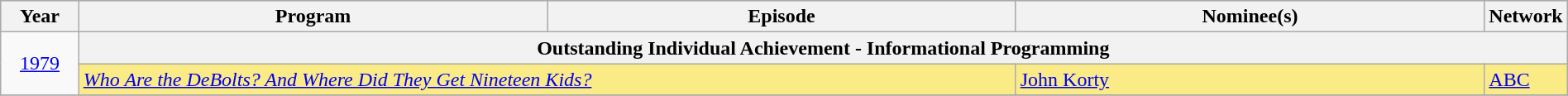<table class="wikitable" style="width:100%">
<tr style="background:#bebebe;">
<th width="5%">Year</th>
<th width="30%">Program</th>
<th width="30%">Episode</th>
<th width="30%">Nominee(s)</th>
<th width="5%">Network</th>
</tr>
<tr>
<td rowspan=2 style="text-align:center"><a href='#'>1979</a></td>
<th colspan="4">Outstanding Individual Achievement - Informational Programming</th>
</tr>
<tr style="background:#FAEB86;">
<td colspan=2><em><a href='#'>Who Are the DeBolts? And Where Did They Get Nineteen Kids?</a></em></td>
<td><a href='#'>John Korty</a></td>
<td><a href='#'>ABC</a></td>
</tr>
<tr>
</tr>
</table>
